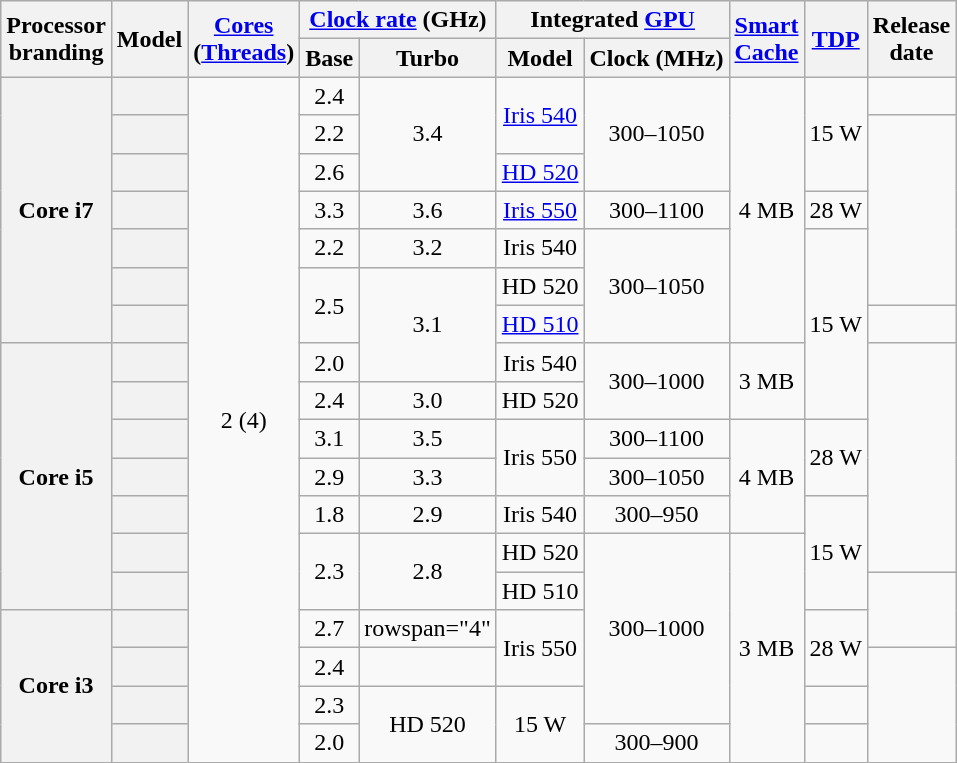<table class="wikitable sortable nowrap" style="text-align: center;">
<tr>
<th class="unsortable" rowspan="2">Processor<br>branding</th>
<th rowspan="2">Model</th>
<th class="unsortable" rowspan="2"><a href='#'>Cores</a><br>(<a href='#'>Threads</a>)</th>
<th colspan="2"><a href='#'>Clock rate</a> (GHz)</th>
<th colspan="2">Integrated <a href='#'>GPU</a></th>
<th class="unsortable" rowspan="2"><a href='#'>Smart<br>Cache</a></th>
<th rowspan="2"><a href='#'>TDP</a></th>
<th rowspan="2">Release<br>date</th>
</tr>
<tr>
<th class="unsortable">Base</th>
<th class="unsortable">Turbo</th>
<th class="unsortable">Model</th>
<th class="unsortable">Clock (MHz)</th>
</tr>
<tr>
<th rowspan="7">Core i7</th>
<th style="text-align:left;" data-sort-value="sku18"></th>
<td rowspan="18">2 (4)</td>
<td>2.4</td>
<td rowspan="3">3.4</td>
<td rowspan="2"><a href='#'>Iris 540</a></td>
<td rowspan="3">300–1050</td>
<td rowspan="7">4 MB</td>
<td rowspan="3">15 W</td>
<td></td>
</tr>
<tr>
<th style="text-align:left;" data-sort-value="sku17"></th>
<td>2.2</td>
<td rowspan="5"></td>
</tr>
<tr>
<th style="text-align:left;" data-sort-value="sku16"></th>
<td>2.6</td>
<td><a href='#'>HD 520</a></td>
</tr>
<tr>
<th style="text-align:left;" data-sort-value="sku15"></th>
<td>3.3</td>
<td>3.6</td>
<td><a href='#'>Iris 550</a></td>
<td>300–1100</td>
<td>28 W</td>
</tr>
<tr>
<th style="text-align:left;" data-sort-value="sku14"></th>
<td>2.2</td>
<td>3.2</td>
<td>Iris 540</td>
<td rowspan="3">300–1050</td>
<td rowspan="5">15 W</td>
</tr>
<tr>
<th style="text-align:left;" data-sort-value="sku13"></th>
<td rowspan="2">2.5</td>
<td rowspan="3">3.1</td>
<td>HD 520</td>
</tr>
<tr>
<th style="text-align:left;" data-sort-value="sku12"></th>
<td><a href='#'>HD 510</a></td>
<td></td>
</tr>
<tr>
<th rowspan="7">Core i5</th>
<th style="text-align:left;" data-sort-value="sku11"></th>
<td>2.0</td>
<td>Iris 540</td>
<td rowspan="2">300–1000</td>
<td rowspan="2">3 MB</td>
<td rowspan="6"></td>
</tr>
<tr>
<th style="text-align:left;" data-sort-value="sku10"></th>
<td>2.4</td>
<td>3.0</td>
<td>HD 520</td>
</tr>
<tr>
<th style="text-align:left;" data-sort-value="sku9"></th>
<td>3.1</td>
<td>3.5</td>
<td rowspan="2">Iris 550</td>
<td>300–1100</td>
<td rowspan="3">4 MB</td>
<td rowspan="2">28 W</td>
</tr>
<tr>
<th style="text-align:left;" data-sort-value="sku8"></th>
<td>2.9</td>
<td>3.3</td>
<td>300–1050</td>
</tr>
<tr>
<th style="text-align:left;" data-sort-value="sku7"></th>
<td>1.8</td>
<td>2.9</td>
<td>Iris 540</td>
<td>300–950</td>
<td rowspan="3">15 W</td>
</tr>
<tr>
<th style="text-align:left;" data-sort-value="sku6"></th>
<td rowspan="2">2.3</td>
<td rowspan="2">2.8</td>
<td>HD 520</td>
<td rowspan="5">300–1000</td>
<td rowspan="6">3 MB</td>
</tr>
<tr>
<th style="text-align:left;" data-sort-value="sku5"></th>
<td>HD 510</td>
<td rowspan="2"></td>
</tr>
<tr>
<th rowspan="4">Core i3</th>
<th style="text-align:left;" data-sort-value="sku4"></th>
<td>2.7</td>
<td>rowspan="4" </td>
<td rowspan="2">Iris 550</td>
<td rowspan="2">28 W</td>
</tr>
<tr>
<th style="text-align:left;" data-sort-value="sku3"></th>
<td>2.4</td>
<td></td>
</tr>
<tr>
<th style="text-align:left;" data-sort-value="sku2"></th>
<td>2.3</td>
<td rowspan="2">HD 520</td>
<td rowspan="2">15 W</td>
<td></td>
</tr>
<tr>
<th style="text-align:left;" data-sort-value="sku1"></th>
<td>2.0</td>
<td>300–900</td>
<td></td>
</tr>
</table>
